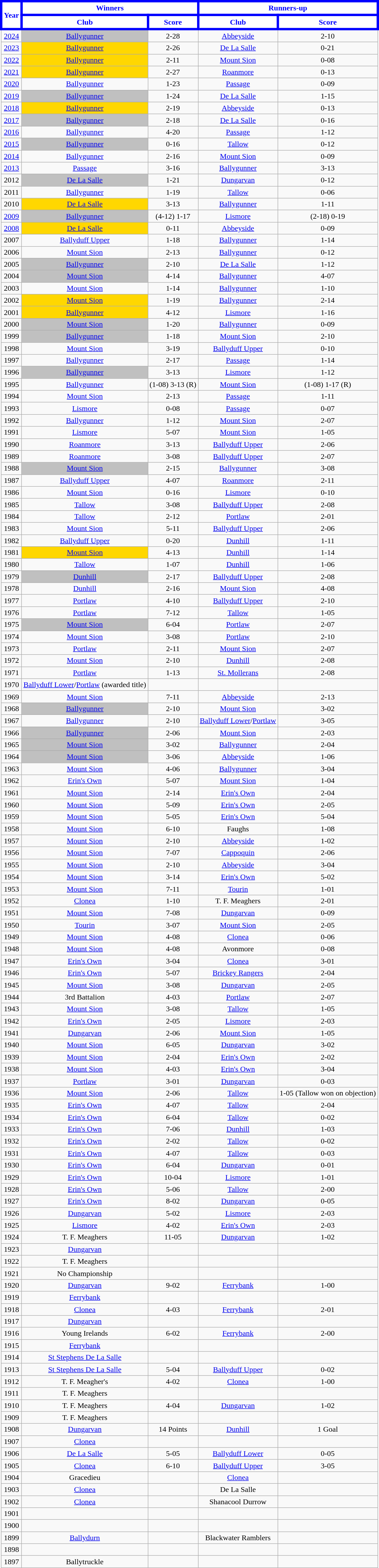<table class="wikitable sortable" style="text-align:center;">
<tr>
<th rowspan="2" ! style="background:white;color:blue; border:5px solid blue">Year</th>
<th colspan="2" ! style="background:white;color:blue; border:5px solid blue">Winners</th>
<th colspan="2" ! style="background:white;color:blue; border:5px solid blue">Runners-up</th>
</tr>
<tr>
<th style="background:white;color:blue; border:5px solid blue">Club</th>
<th style="background:white;color:blue; border:5px solid blue">Score</th>
<th style="background:white;color:blue; border:5px solid blue">Club</th>
<th style="background:white;color:blue; border:5px solid blue">Score</th>
</tr>
<tr>
<td><a href='#'>2024</a></td>
<td bgcolor=silver><a href='#'>Ballygunner</a></td>
<td>2-28</td>
<td><a href='#'>Abbeyside</a></td>
<td>2-10</td>
</tr>
<tr>
<td><a href='#'>2023</a></td>
<td bgcolor=gold><a href='#'>Ballygunner</a></td>
<td>2-26</td>
<td><a href='#'>De La Salle</a></td>
<td>0-21</td>
</tr>
<tr>
<td><a href='#'>2022</a></td>
<td bgcolor=gold><a href='#'>Ballygunner</a></td>
<td>2-11</td>
<td><a href='#'>Mount Sion</a></td>
<td>0-08</td>
</tr>
<tr>
<td><a href='#'>2021</a></td>
<td bgcolor=gold><a href='#'>Ballygunner</a></td>
<td>2-27</td>
<td><a href='#'>Roanmore</a></td>
<td>0-13</td>
</tr>
<tr>
<td><a href='#'>2020</a></td>
<td><a href='#'>Ballygunner</a></td>
<td>1-23</td>
<td><a href='#'>Passage</a></td>
<td>0-09</td>
</tr>
<tr>
<td><a href='#'>2019</a></td>
<td bgcolor=silver><a href='#'>Ballygunner</a></td>
<td>1-24</td>
<td><a href='#'>De La Salle</a></td>
<td>1-15</td>
</tr>
<tr>
<td><a href='#'>2018</a></td>
<td bgcolor=gold><a href='#'>Ballygunner</a></td>
<td>2-19</td>
<td><a href='#'>Abbeyside</a></td>
<td>0-13</td>
</tr>
<tr>
<td><a href='#'>2017</a></td>
<td bgcolor=silver><a href='#'>Ballygunner</a></td>
<td>2-18</td>
<td><a href='#'>De La Salle</a></td>
<td>0-16</td>
</tr>
<tr>
<td><a href='#'>2016</a></td>
<td><a href='#'>Ballygunner</a></td>
<td>4-20</td>
<td><a href='#'>Passage</a></td>
<td>1-12</td>
</tr>
<tr>
<td><a href='#'>2015</a></td>
<td bgcolor=silver><a href='#'>Ballygunner</a></td>
<td>0-16</td>
<td><a href='#'>Tallow</a></td>
<td>0-12</td>
</tr>
<tr>
<td><a href='#'>2014</a></td>
<td><a href='#'>Ballygunner</a></td>
<td>2-16</td>
<td><a href='#'>Mount Sion</a></td>
<td>0-09</td>
</tr>
<tr>
<td><a href='#'>2013</a></td>
<td><a href='#'>Passage</a></td>
<td>3-16</td>
<td><a href='#'>Ballygunner</a></td>
<td>3-13</td>
</tr>
<tr>
<td>2012</td>
<td bgcolor=silver><a href='#'>De La Salle</a></td>
<td>1-21</td>
<td><a href='#'>Dungarvan</a></td>
<td>0-12</td>
</tr>
<tr>
<td>2011</td>
<td><a href='#'>Ballygunner</a></td>
<td>1-19</td>
<td><a href='#'>Tallow</a></td>
<td>0-06</td>
</tr>
<tr>
<td>2010</td>
<td bgcolor=gold><a href='#'>De La Salle</a></td>
<td>3-13</td>
<td><a href='#'>Ballygunner</a></td>
<td>1-11</td>
</tr>
<tr>
<td><a href='#'>2009</a></td>
<td bgcolor=silver><a href='#'>Ballygunner</a></td>
<td>(4-12) 1-17</td>
<td><a href='#'>Lismore</a></td>
<td>(2-18) 0-19</td>
</tr>
<tr>
<td><a href='#'>2008</a></td>
<td bgcolor=gold><a href='#'>De La Salle</a></td>
<td>0-11</td>
<td><a href='#'>Abbeyside</a></td>
<td>0-09</td>
</tr>
<tr>
<td>2007</td>
<td><a href='#'>Ballyduff Upper</a></td>
<td>1-18</td>
<td><a href='#'>Ballygunner</a></td>
<td>1-14</td>
</tr>
<tr>
<td>2006</td>
<td><a href='#'>Mount Sion</a></td>
<td>2-13</td>
<td><a href='#'>Ballygunner</a></td>
<td>0-12</td>
</tr>
<tr>
<td>2005</td>
<td bgcolor=silver><a href='#'>Ballygunner</a></td>
<td>2-10</td>
<td><a href='#'>De La Salle</a></td>
<td>1-12</td>
</tr>
<tr>
<td>2004</td>
<td bgcolor=silver><a href='#'>Mount Sion</a></td>
<td>4-14</td>
<td><a href='#'>Ballygunner</a></td>
<td>4-07</td>
</tr>
<tr>
<td>2003</td>
<td><a href='#'>Mount Sion</a></td>
<td>1-14</td>
<td><a href='#'>Ballygunner</a></td>
<td>1-10</td>
</tr>
<tr>
<td>2002</td>
<td bgcolor=gold><a href='#'>Mount Sion</a></td>
<td>1-19</td>
<td><a href='#'>Ballygunner</a></td>
<td>2-14</td>
</tr>
<tr>
<td>2001</td>
<td bgcolor=gold><a href='#'>Ballygunner</a></td>
<td>4-12</td>
<td><a href='#'>Lismore</a></td>
<td>1-16</td>
</tr>
<tr>
<td>2000</td>
<td bgcolor=silver><a href='#'>Mount Sion</a></td>
<td>1-20</td>
<td><a href='#'>Ballygunner</a></td>
<td>0-09</td>
</tr>
<tr>
<td>1999</td>
<td bgcolor=silver><a href='#'>Ballygunner</a></td>
<td>1-18</td>
<td><a href='#'>Mount Sion</a></td>
<td>2-10</td>
</tr>
<tr>
<td>1998</td>
<td><a href='#'>Mount Sion</a></td>
<td>3-19</td>
<td><a href='#'>Ballyduff Upper</a></td>
<td>0-10</td>
</tr>
<tr>
<td>1997</td>
<td><a href='#'>Ballygunner</a></td>
<td>2-17</td>
<td><a href='#'>Passage</a></td>
<td>1-14</td>
</tr>
<tr>
<td>1996</td>
<td bgcolor=silver><a href='#'>Ballygunner</a></td>
<td>3-13</td>
<td><a href='#'>Lismore</a></td>
<td>1-12</td>
</tr>
<tr>
<td>1995</td>
<td><a href='#'>Ballygunner</a></td>
<td>(1-08) 3-13 (R)</td>
<td><a href='#'>Mount Sion</a></td>
<td>(1-08) 1-17 (R)</td>
</tr>
<tr>
<td>1994</td>
<td><a href='#'>Mount Sion</a></td>
<td>2-13</td>
<td><a href='#'>Passage</a></td>
<td>1-11</td>
</tr>
<tr>
<td>1993</td>
<td><a href='#'>Lismore</a></td>
<td>0-08</td>
<td><a href='#'>Passage</a></td>
<td>0-07</td>
</tr>
<tr>
<td>1992</td>
<td><a href='#'>Ballygunner</a></td>
<td>1-12</td>
<td><a href='#'>Mount Sion</a></td>
<td>2-07</td>
</tr>
<tr>
<td>1991</td>
<td><a href='#'>Lismore</a></td>
<td>5-07</td>
<td><a href='#'>Mount Sion</a></td>
<td>1-05</td>
</tr>
<tr>
<td>1990</td>
<td><a href='#'>Roanmore</a></td>
<td>3-13</td>
<td><a href='#'>Ballyduff Upper</a></td>
<td>2-06</td>
</tr>
<tr>
<td>1989</td>
<td><a href='#'>Roanmore</a></td>
<td>3-08</td>
<td><a href='#'>Ballyduff Upper</a></td>
<td>2-07</td>
</tr>
<tr>
<td>1988</td>
<td bgcolor=silver><a href='#'>Mount Sion</a></td>
<td>2-15</td>
<td><a href='#'>Ballygunner</a></td>
<td>3-08</td>
</tr>
<tr>
<td>1987</td>
<td><a href='#'>Ballyduff Upper</a></td>
<td>4-07</td>
<td><a href='#'>Roanmore</a></td>
<td>2-11</td>
</tr>
<tr>
<td>1986</td>
<td><a href='#'>Mount Sion</a></td>
<td>0-16</td>
<td><a href='#'>Lismore</a></td>
<td>0-10</td>
</tr>
<tr>
<td>1985</td>
<td><a href='#'>Tallow</a></td>
<td>3-08</td>
<td><a href='#'>Ballyduff Upper</a></td>
<td>2-08</td>
</tr>
<tr>
<td>1984</td>
<td><a href='#'>Tallow</a></td>
<td>2-12</td>
<td><a href='#'>Portlaw</a></td>
<td>2-01</td>
</tr>
<tr>
<td>1983</td>
<td><a href='#'>Mount Sion</a></td>
<td>5-11</td>
<td><a href='#'>Ballyduff Upper</a></td>
<td>2-06</td>
</tr>
<tr>
<td>1982</td>
<td><a href='#'>Ballyduff Upper</a></td>
<td>0-20</td>
<td><a href='#'>Dunhill</a></td>
<td>1-11</td>
</tr>
<tr>
<td>1981</td>
<td bgcolor=gold><a href='#'>Mount Sion</a></td>
<td>4-13</td>
<td><a href='#'>Dunhill</a></td>
<td>1-14</td>
</tr>
<tr>
<td>1980</td>
<td><a href='#'>Tallow</a></td>
<td>1-07</td>
<td><a href='#'>Dunhill</a></td>
<td>1-06</td>
</tr>
<tr>
<td>1979</td>
<td bgcolor=silver><a href='#'>Dunhill</a></td>
<td>2-17</td>
<td><a href='#'>Ballyduff Upper</a></td>
<td>2-08</td>
</tr>
<tr>
<td>1978</td>
<td><a href='#'>Dunhill</a></td>
<td>2-16</td>
<td><a href='#'>Mount Sion</a></td>
<td>4-08</td>
</tr>
<tr>
<td>1977</td>
<td><a href='#'>Portlaw</a></td>
<td>4-10</td>
<td><a href='#'>Ballyduff Upper</a></td>
<td>2-10</td>
</tr>
<tr>
<td>1976</td>
<td><a href='#'>Portlaw</a></td>
<td>7-12</td>
<td><a href='#'>Tallow</a></td>
<td>1-05</td>
</tr>
<tr>
<td>1975</td>
<td bgcolor=silver><a href='#'>Mount Sion</a></td>
<td>6-04</td>
<td><a href='#'>Portlaw</a></td>
<td>2-07</td>
</tr>
<tr>
<td>1974</td>
<td><a href='#'>Mount Sion</a></td>
<td>3-08</td>
<td><a href='#'>Portlaw</a></td>
<td>2-10</td>
</tr>
<tr>
<td>1973</td>
<td><a href='#'>Portlaw</a></td>
<td>2-11</td>
<td><a href='#'>Mount Sion</a></td>
<td>2-07</td>
</tr>
<tr>
<td>1972</td>
<td><a href='#'>Mount Sion</a></td>
<td>2-10</td>
<td><a href='#'>Dunhill</a></td>
<td>2-08</td>
</tr>
<tr>
<td>1971</td>
<td><a href='#'>Portlaw</a></td>
<td>1-13</td>
<td><a href='#'>St. Mollerans</a></td>
<td>2-08</td>
</tr>
<tr>
<td>1970</td>
<td><a href='#'>Ballyduff Lower</a>/<a href='#'>Portlaw</a> (awarded title)</td>
<td></td>
<td></td>
<td></td>
</tr>
<tr>
<td>1969</td>
<td><a href='#'>Mount Sion</a></td>
<td>7-11</td>
<td><a href='#'>Abbeyside</a></td>
<td>2-13</td>
</tr>
<tr>
<td>1968</td>
<td bgcolor=silver><a href='#'>Ballygunner</a></td>
<td>2-10</td>
<td><a href='#'>Mount Sion</a></td>
<td>3-02</td>
</tr>
<tr>
<td>1967</td>
<td><a href='#'>Ballygunner</a></td>
<td>2-10</td>
<td><a href='#'>Ballyduff Lower</a>/<a href='#'>Portlaw</a></td>
<td>3-05</td>
</tr>
<tr>
<td>1966</td>
<td bgcolor=silver><a href='#'>Ballygunner</a></td>
<td>2-06</td>
<td><a href='#'>Mount Sion</a></td>
<td>2-03</td>
</tr>
<tr>
<td>1965</td>
<td bgcolor=silver><a href='#'>Mount Sion</a></td>
<td>3-02</td>
<td><a href='#'>Ballygunner</a></td>
<td>2-04</td>
</tr>
<tr>
<td>1964</td>
<td bgcolor=silver><a href='#'>Mount Sion</a></td>
<td>3-06</td>
<td><a href='#'>Abbeyside</a></td>
<td>1-06</td>
</tr>
<tr>
<td>1963</td>
<td><a href='#'>Mount Sion</a></td>
<td>4-06</td>
<td><a href='#'>Ballygunner</a></td>
<td>3-04</td>
</tr>
<tr>
<td>1962</td>
<td><a href='#'>Erin's Own</a></td>
<td>5-07</td>
<td><a href='#'>Mount Sion</a></td>
<td>1-04</td>
</tr>
<tr>
<td>1961</td>
<td><a href='#'>Mount Sion</a></td>
<td>2-14</td>
<td><a href='#'>Erin's Own</a></td>
<td>2-04</td>
</tr>
<tr>
<td>1960</td>
<td><a href='#'>Mount Sion</a></td>
<td>5-09</td>
<td><a href='#'>Erin's Own</a></td>
<td>2-05</td>
</tr>
<tr>
<td>1959</td>
<td><a href='#'>Mount Sion</a></td>
<td>5-05</td>
<td><a href='#'>Erin's Own</a></td>
<td>5-04</td>
</tr>
<tr>
<td>1958</td>
<td><a href='#'>Mount Sion</a></td>
<td>6-10</td>
<td>Faughs</td>
<td>1-08</td>
</tr>
<tr>
<td>1957</td>
<td><a href='#'>Mount Sion</a></td>
<td>2-10</td>
<td><a href='#'>Abbeyside</a></td>
<td>1-02</td>
</tr>
<tr>
<td>1956</td>
<td><a href='#'>Mount Sion</a></td>
<td>7-07</td>
<td><a href='#'>Cappoquin</a></td>
<td>2-06</td>
</tr>
<tr>
<td>1955</td>
<td><a href='#'>Mount Sion</a></td>
<td>2-10</td>
<td><a href='#'>Abbeyside</a></td>
<td>3-04</td>
</tr>
<tr>
<td>1954</td>
<td><a href='#'>Mount Sion</a></td>
<td>3-14</td>
<td><a href='#'>Erin's Own</a></td>
<td>5-02</td>
</tr>
<tr>
<td>1953</td>
<td><a href='#'>Mount Sion</a></td>
<td>7-11</td>
<td><a href='#'>Tourin</a></td>
<td>1-01</td>
</tr>
<tr>
<td>1952</td>
<td><a href='#'>Clonea</a></td>
<td>1-10</td>
<td>T. F. Meaghers</td>
<td>2-01</td>
</tr>
<tr>
<td>1951</td>
<td><a href='#'>Mount Sion</a></td>
<td>7-08</td>
<td><a href='#'>Dungarvan</a></td>
<td>0-09</td>
</tr>
<tr>
<td>1950</td>
<td><a href='#'>Tourin</a></td>
<td>3-07</td>
<td><a href='#'>Mount Sion</a></td>
<td>2-05</td>
</tr>
<tr>
<td>1949</td>
<td><a href='#'>Mount Sion</a></td>
<td>4-08</td>
<td><a href='#'>Clonea</a></td>
<td>0-06</td>
</tr>
<tr>
<td>1948</td>
<td><a href='#'>Mount Sion</a></td>
<td>4-08</td>
<td>Avonmore</td>
<td>0-08</td>
</tr>
<tr>
<td>1947</td>
<td><a href='#'>Erin's Own</a></td>
<td>3-04</td>
<td><a href='#'>Clonea</a></td>
<td>3-01</td>
</tr>
<tr>
<td>1946</td>
<td><a href='#'>Erin's Own</a></td>
<td>5-07</td>
<td><a href='#'>Brickey Rangers</a></td>
<td>2-04</td>
</tr>
<tr>
<td>1945</td>
<td><a href='#'>Mount Sion</a></td>
<td>3-08</td>
<td><a href='#'>Dungarvan</a></td>
<td>2-05</td>
</tr>
<tr>
<td>1944</td>
<td>3rd Battalion</td>
<td>4-03</td>
<td><a href='#'>Portlaw</a></td>
<td>2-07</td>
</tr>
<tr>
<td>1943</td>
<td><a href='#'>Mount Sion</a></td>
<td>3-08</td>
<td><a href='#'>Tallow</a></td>
<td>1-05</td>
</tr>
<tr>
<td>1942</td>
<td><a href='#'>Erin's Own</a></td>
<td>2-05</td>
<td><a href='#'>Lismore</a></td>
<td>2-03</td>
</tr>
<tr>
<td>1941</td>
<td><a href='#'>Dungarvan</a></td>
<td>2-06</td>
<td><a href='#'>Mount Sion</a></td>
<td>1-05</td>
</tr>
<tr>
<td>1940</td>
<td><a href='#'>Mount Sion</a></td>
<td>6-05</td>
<td><a href='#'>Dungarvan</a></td>
<td>3-02</td>
</tr>
<tr>
<td>1939</td>
<td><a href='#'>Mount Sion</a></td>
<td>2-04</td>
<td><a href='#'>Erin's Own</a></td>
<td>2-02</td>
</tr>
<tr>
<td>1938</td>
<td><a href='#'>Mount Sion</a></td>
<td>4-03</td>
<td><a href='#'>Erin's Own</a></td>
<td>3-04</td>
</tr>
<tr>
<td>1937</td>
<td><a href='#'>Portlaw</a></td>
<td>3-01</td>
<td><a href='#'>Dungarvan</a></td>
<td>0-03</td>
</tr>
<tr>
<td>1936</td>
<td><a href='#'>Mount Sion</a></td>
<td>2-06</td>
<td><a href='#'>Tallow</a></td>
<td>1-05 (Tallow won on objection)</td>
</tr>
<tr>
<td>1935</td>
<td><a href='#'>Erin's Own</a></td>
<td>4-07</td>
<td><a href='#'>Tallow</a></td>
<td>2-04</td>
</tr>
<tr>
<td>1934</td>
<td><a href='#'>Erin's Own</a></td>
<td>6-04</td>
<td><a href='#'>Tallow</a></td>
<td>0-02</td>
</tr>
<tr>
<td>1933</td>
<td><a href='#'>Erin's Own</a></td>
<td>7-06</td>
<td><a href='#'>Dunhill</a></td>
<td>1-03</td>
</tr>
<tr>
<td>1932</td>
<td><a href='#'>Erin's Own</a></td>
<td>2-02</td>
<td><a href='#'>Tallow</a></td>
<td>0-02</td>
</tr>
<tr>
<td>1931</td>
<td><a href='#'>Erin's Own</a></td>
<td>4-07</td>
<td><a href='#'>Tallow</a></td>
<td>0-03</td>
</tr>
<tr>
<td>1930</td>
<td><a href='#'>Erin's Own</a></td>
<td>6-04</td>
<td><a href='#'>Dungarvan</a></td>
<td>0-01</td>
</tr>
<tr>
<td>1929</td>
<td><a href='#'>Erin's Own</a></td>
<td>10-04</td>
<td><a href='#'>Lismore</a></td>
<td>1-01</td>
</tr>
<tr>
<td>1928</td>
<td><a href='#'>Erin's Own</a></td>
<td>5-06</td>
<td><a href='#'>Tallow</a></td>
<td>2-00</td>
</tr>
<tr>
<td>1927</td>
<td><a href='#'>Erin's Own</a></td>
<td>8-02</td>
<td><a href='#'>Dungarvan</a></td>
<td>0-05</td>
</tr>
<tr>
<td>1926</td>
<td><a href='#'>Dungarvan</a></td>
<td>5-02</td>
<td><a href='#'>Lismore</a></td>
<td>2-03</td>
</tr>
<tr>
<td>1925</td>
<td><a href='#'>Lismore</a></td>
<td>4-02</td>
<td><a href='#'>Erin's Own</a></td>
<td>2-03</td>
</tr>
<tr>
<td>1924</td>
<td>T. F. Meaghers</td>
<td>11-05</td>
<td><a href='#'>Dungarvan</a></td>
<td>1-02</td>
</tr>
<tr>
<td>1923</td>
<td><a href='#'>Dungarvan</a></td>
<td></td>
<td></td>
<td></td>
</tr>
<tr>
<td>1922</td>
<td>T. F. Meaghers</td>
<td></td>
<td></td>
<td></td>
</tr>
<tr>
<td>1921</td>
<td>No Championship</td>
<td></td>
<td></td>
<td></td>
</tr>
<tr>
<td>1920</td>
<td><a href='#'>Dungarvan</a></td>
<td>9-02</td>
<td><a href='#'>Ferrybank</a></td>
<td>1-00</td>
</tr>
<tr>
<td>1919</td>
<td><a href='#'>Ferrybank</a></td>
<td></td>
<td></td>
<td></td>
</tr>
<tr>
<td>1918</td>
<td><a href='#'>Clonea</a></td>
<td>4-03</td>
<td><a href='#'>Ferrybank</a></td>
<td>2-01</td>
</tr>
<tr>
<td>1917</td>
<td><a href='#'>Dungarvan</a></td>
<td></td>
<td></td>
<td></td>
</tr>
<tr>
<td>1916</td>
<td>Young Irelands</td>
<td>6-02</td>
<td><a href='#'>Ferrybank</a></td>
<td>2-00</td>
</tr>
<tr>
<td>1915</td>
<td><a href='#'>Ferrybank</a></td>
<td></td>
<td></td>
<td></td>
</tr>
<tr>
<td>1914</td>
<td><a href='#'>St Stephens De La Salle</a></td>
<td></td>
<td></td>
<td></td>
</tr>
<tr>
<td>1913</td>
<td><a href='#'>St Stephens De La Salle</a></td>
<td>5-04</td>
<td><a href='#'>Ballyduff Upper</a></td>
<td>0-02</td>
</tr>
<tr>
<td>1912</td>
<td>T. F. Meagher's</td>
<td>4-02</td>
<td><a href='#'>Clonea</a></td>
<td>1-00</td>
</tr>
<tr>
<td>1911</td>
<td>T. F. Meaghers</td>
<td></td>
<td></td>
<td></td>
</tr>
<tr>
<td>1910</td>
<td>T. F. Meaghers</td>
<td>4-04</td>
<td><a href='#'>Dungarvan</a></td>
<td>1-02</td>
</tr>
<tr>
<td>1909</td>
<td>T. F. Meaghers</td>
<td></td>
<td></td>
<td></td>
</tr>
<tr>
<td>1908</td>
<td><a href='#'>Dungarvan</a></td>
<td>14 Points</td>
<td><a href='#'>Dunhill</a></td>
<td>1 Goal</td>
</tr>
<tr>
<td>1907</td>
<td><a href='#'>Clonea</a></td>
<td></td>
<td></td>
<td></td>
</tr>
<tr>
<td>1906</td>
<td><a href='#'>De La Salle</a></td>
<td>5-05</td>
<td><a href='#'>Ballyduff Lower</a></td>
<td>0-05</td>
</tr>
<tr>
<td>1905</td>
<td><a href='#'>Clonea</a></td>
<td>6-10</td>
<td><a href='#'>Ballyduff Upper</a></td>
<td>3-05</td>
</tr>
<tr>
<td>1904</td>
<td>Gracedieu</td>
<td></td>
<td><a href='#'>Clonea</a></td>
<td></td>
</tr>
<tr>
<td>1903</td>
<td><a href='#'>Clonea</a></td>
<td></td>
<td>De La Salle</td>
<td></td>
</tr>
<tr>
<td>1902</td>
<td><a href='#'>Clonea</a></td>
<td></td>
<td>Shanacool Durrow</td>
<td></td>
</tr>
<tr>
<td>1901</td>
<td></td>
<td></td>
<td></td>
<td></td>
</tr>
<tr>
<td>1900</td>
<td></td>
<td></td>
<td></td>
<td></td>
</tr>
<tr>
<td>1899</td>
<td><a href='#'>Ballydurn</a></td>
<td></td>
<td>Blackwater Ramblers</td>
<td></td>
</tr>
<tr>
<td>1898</td>
<td></td>
<td></td>
<td></td>
<td></td>
</tr>
<tr>
<td>1897</td>
<td>Ballytruckle</td>
<td></td>
<td></td>
<td></td>
</tr>
</table>
